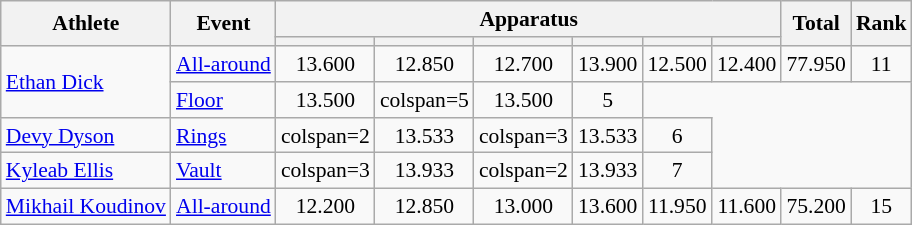<table class="wikitable" style="font-size:90%">
<tr>
<th rowspan=2>Athlete</th>
<th rowspan=2>Event</th>
<th colspan=6>Apparatus</th>
<th rowspan=2>Total</th>
<th rowspan=2>Rank</th>
</tr>
<tr style="font-size:95%">
<th></th>
<th></th>
<th></th>
<th></th>
<th></th>
<th></th>
</tr>
<tr align=center>
<td align=left rowspan=2><a href='#'>Ethan Dick</a></td>
<td align=left><a href='#'>All-around</a></td>
<td>13.600</td>
<td>12.850</td>
<td>12.700</td>
<td>13.900</td>
<td>12.500</td>
<td>12.400</td>
<td>77.950</td>
<td>11</td>
</tr>
<tr align=center>
<td align=left><a href='#'>Floor</a></td>
<td>13.500</td>
<td>colspan=5 </td>
<td>13.500</td>
<td>5</td>
</tr>
<tr align=center>
<td align=left><a href='#'>Devy Dyson</a></td>
<td align=left><a href='#'>Rings</a></td>
<td>colspan=2 </td>
<td>13.533</td>
<td>colspan=3 </td>
<td>13.533</td>
<td>6</td>
</tr>
<tr align=center>
<td align=left><a href='#'>Kyleab Ellis</a></td>
<td align=left><a href='#'>Vault</a></td>
<td>colspan=3 </td>
<td>13.933</td>
<td>colspan=2 </td>
<td>13.933</td>
<td>7</td>
</tr>
<tr align=center>
<td align=left><a href='#'>Mikhail Koudinov</a></td>
<td align=left><a href='#'>All-around</a></td>
<td>12.200</td>
<td>12.850</td>
<td>13.000</td>
<td>13.600</td>
<td>11.950</td>
<td>11.600</td>
<td>75.200</td>
<td>15</td>
</tr>
</table>
